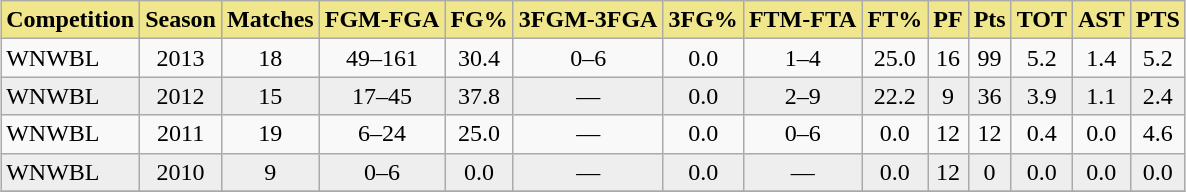<table table align=center class="wikitable" style="margin: auto">
<tr style="background: khaki">
<td align=center><strong>Competition</strong></td>
<td align=center><strong>Season</strong></td>
<td align=center><strong>Matches</strong></td>
<td align=center><strong>FGM-FGA</strong></td>
<td align=center><strong>FG%</strong></td>
<td align=center><strong>3FGM-3FGA</strong></td>
<td align=center><strong>3FG%</strong></td>
<td align=center><strong>FTM-FTA</strong></td>
<td align=center><strong>FT%</strong></td>
<td align=center><strong>PF</strong></td>
<td align=center><strong>Pts</strong></td>
<td align=center><strong>TOT</strong></td>
<td align=center><strong>AST</strong></td>
<td align=center><strong>PTS</strong></td>
</tr>
<tr>
<td>WNWBL</td>
<td align=center>2013</td>
<td align=center>18</td>
<td align=center>49–161</td>
<td align=center>30.4</td>
<td align=center>0–6</td>
<td align=center>0.0</td>
<td align=center>1–4</td>
<td align=center>25.0</td>
<td align=center>16</td>
<td align=center>99</td>
<td align=center>5.2</td>
<td align=center>1.4</td>
<td align=center>5.2</td>
</tr>
<tr style="background: #eeeeee;">
<td>WNWBL</td>
<td align=center>2012</td>
<td align=center>15</td>
<td align=center>17–45</td>
<td align=center>37.8</td>
<td align=center>—</td>
<td align=center>0.0</td>
<td align=center>2–9</td>
<td align=center>22.2</td>
<td align=center>9</td>
<td align=center>36</td>
<td align=center>3.9</td>
<td align=center>1.1</td>
<td align=center>2.4</td>
</tr>
<tr>
<td>WNWBL</td>
<td align=center>2011</td>
<td align=center>19</td>
<td align=center>6–24</td>
<td align=center>25.0</td>
<td align=center>—</td>
<td align=center>0.0</td>
<td align=center>0–6</td>
<td align=center>0.0</td>
<td align=center>12</td>
<td align=center>12</td>
<td align=center>0.4</td>
<td align=center>0.0</td>
<td align=center>4.6</td>
</tr>
<tr style="background: #eeeeee;">
<td>WNWBL</td>
<td align=center>2010</td>
<td align=center>9</td>
<td align=center>0–6</td>
<td align=center>0.0</td>
<td align=center>—</td>
<td align=center>0.0</td>
<td align=center>—</td>
<td align=center>0.0</td>
<td align=center>12</td>
<td align=center>0</td>
<td align=center>0.0</td>
<td align=center>0.0</td>
<td align=center>0.0</td>
</tr>
<tr>
</tr>
</table>
